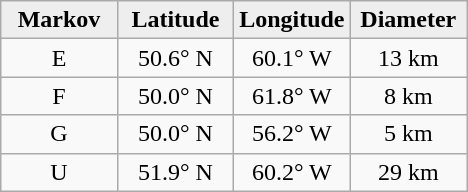<table class="wikitable">
<tr>
<th width="25%" style="background:#eeeeee;">Markov</th>
<th width="25%" style="background:#eeeeee;">Latitude</th>
<th width="25%" style="background:#eeeeee;">Longitude</th>
<th width="25%" style="background:#eeeeee;">Diameter</th>
</tr>
<tr>
<td align="center">E</td>
<td align="center">50.6° N</td>
<td align="center">60.1° W</td>
<td align="center">13 km</td>
</tr>
<tr>
<td align="center">F</td>
<td align="center">50.0° N</td>
<td align="center">61.8° W</td>
<td align="center">8 km</td>
</tr>
<tr>
<td align="center">G</td>
<td align="center">50.0° N</td>
<td align="center">56.2° W</td>
<td align="center">5 km</td>
</tr>
<tr>
<td align="center">U</td>
<td align="center">51.9° N</td>
<td align="center">60.2° W</td>
<td align="center">29 km</td>
</tr>
</table>
